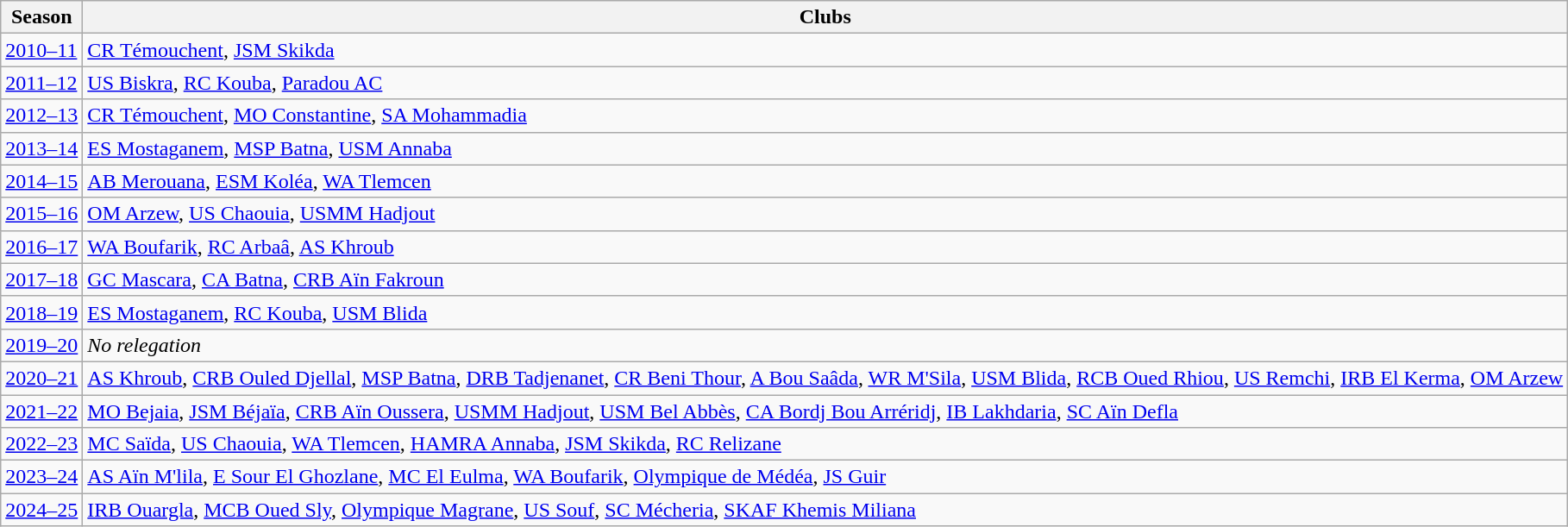<table class="wikitable" style="text-align:left;">
<tr>
<th>Season</th>
<th>Clubs</th>
</tr>
<tr>
<td><a href='#'>2010–11</a></td>
<td><a href='#'>CR Témouchent</a>, <a href='#'>JSM Skikda</a></td>
</tr>
<tr>
<td><a href='#'>2011–12</a></td>
<td><a href='#'>US Biskra</a>, <a href='#'>RC Kouba</a>, <a href='#'>Paradou AC</a></td>
</tr>
<tr>
<td><a href='#'>2012–13</a></td>
<td><a href='#'>CR Témouchent</a>, <a href='#'>MO Constantine</a>, <a href='#'>SA Mohammadia</a></td>
</tr>
<tr>
<td><a href='#'>2013–14</a></td>
<td><a href='#'>ES Mostaganem</a>, <a href='#'>MSP Batna</a>, <a href='#'>USM Annaba</a></td>
</tr>
<tr>
<td><a href='#'>2014–15</a></td>
<td><a href='#'>AB Merouana</a>, <a href='#'>ESM Koléa</a>, <a href='#'>WA Tlemcen</a></td>
</tr>
<tr>
<td><a href='#'>2015–16</a></td>
<td><a href='#'>OM Arzew</a>, <a href='#'>US Chaouia</a>, <a href='#'>USMM Hadjout</a></td>
</tr>
<tr>
<td><a href='#'>2016–17</a></td>
<td><a href='#'>WA Boufarik</a>, <a href='#'>RC Arbaâ</a>, <a href='#'>AS Khroub</a></td>
</tr>
<tr>
<td><a href='#'>2017–18</a></td>
<td><a href='#'>GC Mascara</a>, <a href='#'>CA Batna</a>, <a href='#'>CRB Aïn Fakroun</a></td>
</tr>
<tr>
<td><a href='#'>2018–19</a></td>
<td><a href='#'>ES Mostaganem</a>, <a href='#'>RC Kouba</a>, <a href='#'>USM Blida</a></td>
</tr>
<tr>
<td><a href='#'>2019–20</a></td>
<td><em>No relegation</em></td>
</tr>
<tr>
<td><a href='#'>2020–21</a></td>
<td><a href='#'>AS Khroub</a>, <a href='#'>CRB Ouled Djellal</a>, <a href='#'>MSP Batna</a>, <a href='#'>DRB Tadjenanet</a>, <a href='#'>CR Beni Thour</a>, <a href='#'>A Bou Saâda</a>, <a href='#'>WR M'Sila</a>, <a href='#'>USM Blida</a>, <a href='#'>RCB Oued Rhiou</a>, <a href='#'>US Remchi</a>, <a href='#'>IRB El Kerma</a>, <a href='#'>OM Arzew</a></td>
</tr>
<tr>
<td><a href='#'>2021–22</a></td>
<td><a href='#'>MO Bejaia</a>, <a href='#'>JSM Béjaïa</a>, <a href='#'>CRB Aïn Oussera</a>, <a href='#'>USMM Hadjout</a>, <a href='#'>USM Bel Abbès</a>, <a href='#'>CA Bordj Bou Arréridj</a>, <a href='#'>IB Lakhdaria</a>, <a href='#'>SC Aïn Defla</a></td>
</tr>
<tr>
<td><a href='#'>2022–23</a></td>
<td><a href='#'>MC Saïda</a>, <a href='#'>US Chaouia</a>, <a href='#'>WA Tlemcen</a>, <a href='#'>HAMRA Annaba</a>, <a href='#'>JSM Skikda</a>, <a href='#'>RC Relizane</a></td>
</tr>
<tr>
<td><a href='#'>2023–24</a></td>
<td><a href='#'>AS Aïn M'lila</a>, <a href='#'>E Sour El Ghozlane</a>, <a href='#'>MC El Eulma</a>, <a href='#'>WA Boufarik</a>, <a href='#'>Olympique de Médéa</a>, <a href='#'>JS Guir</a></td>
</tr>
<tr>
<td><a href='#'>2024–25</a></td>
<td><a href='#'>IRB Ouargla</a>, <a href='#'>MCB Oued Sly</a>, <a href='#'>Olympique Magrane</a>, <a href='#'>US Souf</a>, <a href='#'>SC Mécheria</a>, <a href='#'>SKAF Khemis Miliana</a></td>
</tr>
</table>
